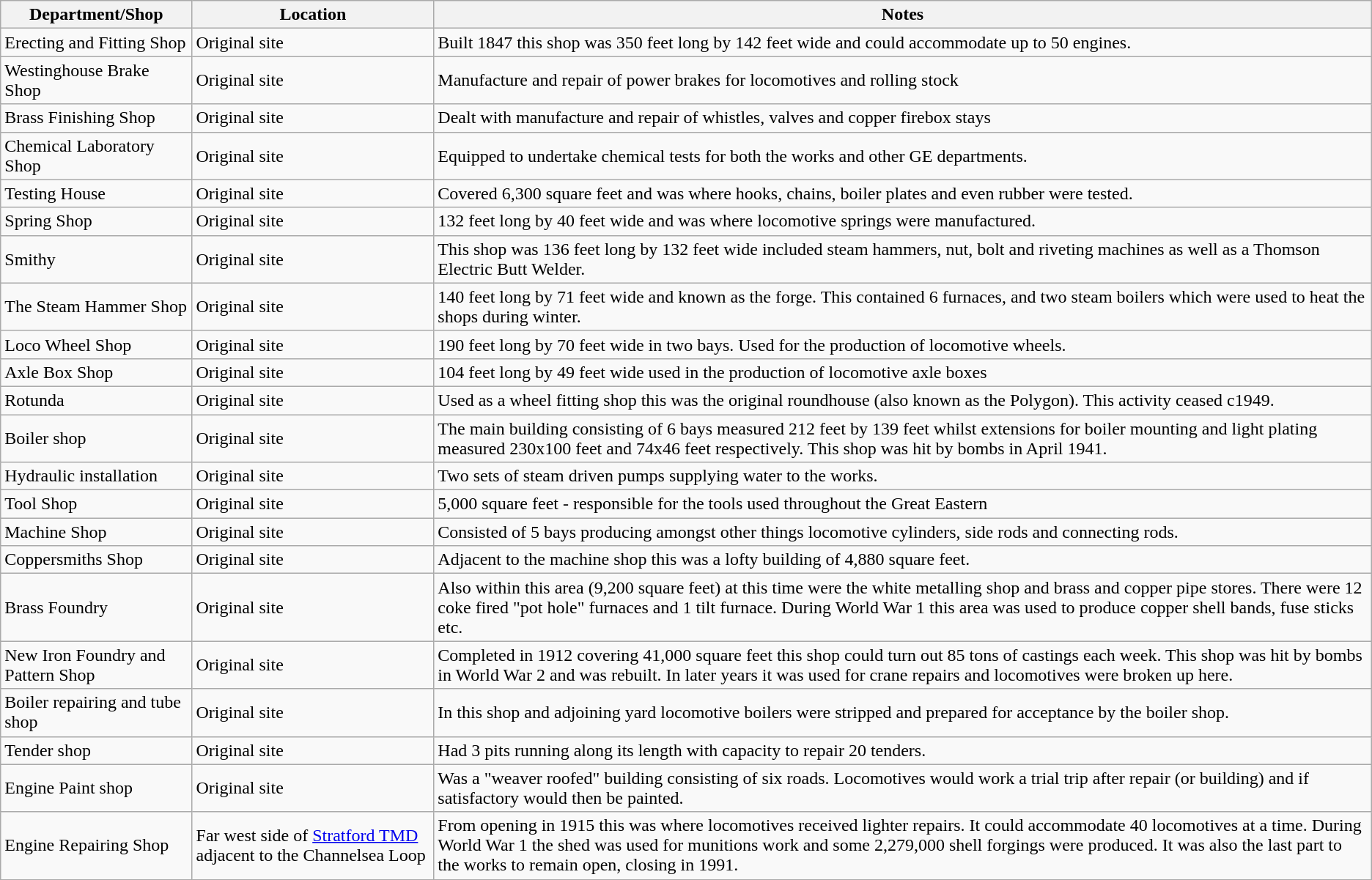<table class="wikitable">
<tr>
<th>Department/Shop</th>
<th>Location</th>
<th>Notes</th>
</tr>
<tr>
<td>Erecting and Fitting Shop</td>
<td>Original site</td>
<td>Built 1847 this shop was 350 feet long by 142 feet wide and could accommodate up to 50 engines.</td>
</tr>
<tr>
<td>Westinghouse Brake Shop</td>
<td>Original site</td>
<td>Manufacture and repair of power brakes for locomotives and rolling stock</td>
</tr>
<tr>
<td>Brass Finishing Shop</td>
<td>Original site</td>
<td>Dealt with manufacture and repair of whistles, valves and copper firebox stays</td>
</tr>
<tr>
<td>Chemical Laboratory Shop</td>
<td>Original site</td>
<td>Equipped to undertake chemical tests for both the works and other GE departments.</td>
</tr>
<tr>
<td>Testing House</td>
<td>Original site</td>
<td>Covered 6,300 square feet and was where hooks, chains, boiler plates and even rubber were tested.</td>
</tr>
<tr>
<td>Spring Shop</td>
<td>Original site</td>
<td>132 feet long by 40 feet wide and was where locomotive springs were manufactured.</td>
</tr>
<tr>
<td>Smithy</td>
<td>Original site</td>
<td>This shop was 136 feet long by 132 feet wide included steam hammers, nut, bolt and riveting machines as well as a Thomson Electric Butt Welder.</td>
</tr>
<tr>
<td>The Steam Hammer Shop</td>
<td>Original site</td>
<td>140 feet long by 71 feet wide and known as the forge. This contained 6 furnaces, and two steam boilers which were used to heat the shops during winter.</td>
</tr>
<tr>
<td>Loco Wheel Shop</td>
<td>Original site</td>
<td>190 feet long by 70 feet wide in two bays. Used for the production of locomotive wheels.</td>
</tr>
<tr>
<td>Axle Box Shop</td>
<td>Original site</td>
<td>104 feet long by 49 feet wide used in the production of locomotive axle boxes</td>
</tr>
<tr>
<td>Rotunda</td>
<td>Original site</td>
<td>Used as a wheel fitting shop this was the original roundhouse (also known as the Polygon). This activity ceased c1949.</td>
</tr>
<tr>
<td>Boiler shop</td>
<td>Original site</td>
<td>The main building consisting of 6 bays measured 212 feet by 139 feet whilst extensions for boiler mounting and light plating measured 230x100 feet and 74x46 feet respectively. This shop was hit by bombs in April 1941.</td>
</tr>
<tr>
<td>Hydraulic installation</td>
<td>Original site</td>
<td>Two sets of steam driven pumps supplying water to the works.</td>
</tr>
<tr>
<td>Tool Shop</td>
<td>Original site</td>
<td>5,000 square feet - responsible for the tools used throughout the Great Eastern</td>
</tr>
<tr>
<td>Machine Shop</td>
<td>Original site</td>
<td>Consisted of 5 bays producing amongst other things locomotive cylinders, side rods and connecting rods.</td>
</tr>
<tr>
<td>Coppersmiths Shop</td>
<td>Original site</td>
<td>Adjacent to the machine shop this was a lofty building of 4,880 square feet.</td>
</tr>
<tr>
<td>Brass Foundry</td>
<td>Original site</td>
<td>Also within this area (9,200 square feet) at this time were the white metalling shop and brass and copper pipe stores. There were 12 coke fired "pot hole" furnaces and 1 tilt furnace. During World War 1 this area was used to produce copper shell bands, fuse sticks etc.</td>
</tr>
<tr>
<td>New Iron Foundry and Pattern Shop</td>
<td>Original site</td>
<td>Completed in 1912 covering 41,000 square feet this shop could turn out 85 tons of castings each week. This shop was hit by bombs in World War 2 and was rebuilt. In later years it was used for crane repairs and locomotives were broken up here.</td>
</tr>
<tr>
<td>Boiler repairing and tube shop</td>
<td>Original site</td>
<td>In this shop and adjoining yard locomotive boilers were stripped and prepared for acceptance by the boiler shop.</td>
</tr>
<tr>
<td>Tender shop</td>
<td>Original site</td>
<td>Had 3 pits running along its length with capacity to repair 20 tenders.</td>
</tr>
<tr>
<td>Engine Paint shop</td>
<td>Original site</td>
<td>Was a "weaver roofed" building consisting of six roads. Locomotives would work a trial trip after repair (or building) and if satisfactory would then be painted.</td>
</tr>
<tr>
<td>Engine Repairing Shop</td>
<td>Far west side of <a href='#'>Stratford TMD</a> adjacent to the Channelsea Loop</td>
<td>From opening in 1915 this was where locomotives received lighter repairs. It could accommodate 40 locomotives at a time. During World War 1 the shed was used for munitions work and some 2,279,000 shell forgings were produced. It was also the last part to the works to remain open, closing in 1991.</td>
</tr>
<tr>
</tr>
</table>
